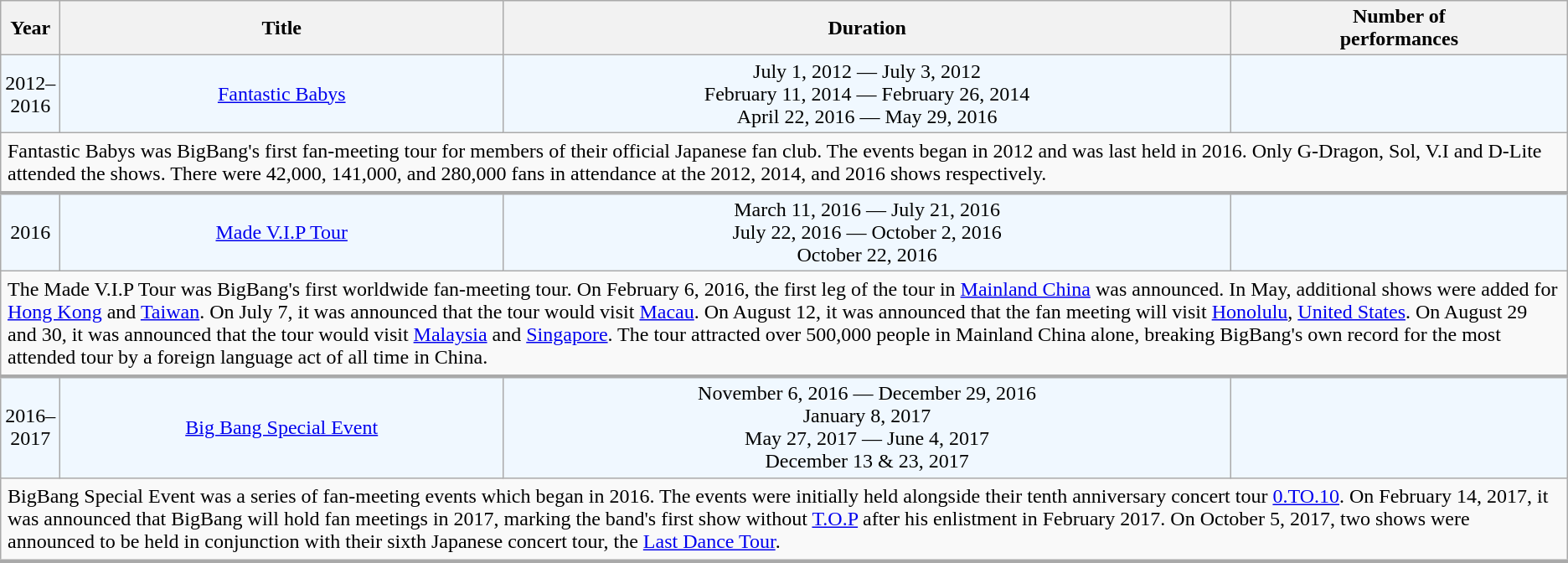<table class="wikitable">
<tr>
<th>Year</th>
<th>Title</th>
<th>Duration</th>
<th>Number of<br>performances</th>
</tr>
<tr>
<td style="background-color: #F0F8FF;" align="center" width=6>2012–2016</td>
<td style="background-color: #F0F8FF;" align="center"><a href='#'>Fantastic Babys</a></td>
<td style="background-color: #F0F8FF;" align="center">July 1, 2012 — July 3, 2012 <br>February 11, 2014 — February 26, 2014 <br>April 22, 2016 — May 29, 2016 </td>
<td style="background-color: #F0F8FF;"></td>
</tr>
<tr>
<td colspan="4" style="border-bottom-width:3px; padding:5px;">Fantastic Babys was BigBang's first fan-meeting tour for members of their official Japanese fan club. The events began in 2012 and was last held in 2016. Only G-Dragon, Sol, V.I and D-Lite attended the shows. There were 42,000, 141,000, and 280,000 fans in attendance at the 2012, 2014, and 2016 shows respectively.</td>
</tr>
<tr>
<td style="background-color: #F0F8FF;" align="center" width=6>2016</td>
<td style="background-color: #F0F8FF;" align="center"><a href='#'>Made V.I.P Tour</a></td>
<td style="background-color: #F0F8FF;" align="center">March 11, 2016 — July 21, 2016 <br>July 22, 2016 — October 2, 2016 <br>October 22, 2016 </td>
<td style="background-color: #F0F8FF;"></td>
</tr>
<tr>
<td colspan="4" style="border-bottom-width:3px; padding:5px;">The Made V.I.P Tour was BigBang's first worldwide fan-meeting tour. On February 6, 2016, the first leg of the tour in <a href='#'>Mainland China</a> was announced. In May, additional shows were added for <a href='#'>Hong Kong</a> and <a href='#'>Taiwan</a>. On July 7, it was announced that the tour would visit <a href='#'>Macau</a>. On August 12, it was announced that the fan meeting will visit <a href='#'>Honolulu</a>, <a href='#'>United States</a>. On August 29 and 30, it was announced that the tour would visit <a href='#'>Malaysia</a> and <a href='#'>Singapore</a>. The tour attracted over 500,000 people in Mainland China alone, breaking BigBang's own record for the most attended tour by a foreign language act of all time in China.</td>
</tr>
<tr>
<td style="background-color: #F0F8FF;" align="center" width=6>2016–2017</td>
<td style="background-color: #F0F8FF;" align="center"><a href='#'>Big Bang Special Event</a></td>
<td style="background-color: #F0F8FF;" align="center">November 6, 2016 — December 29, 2016 <br>January 8, 2017 <br>May 27, 2017 — June 4, 2017 <br>December 13 & 23, 2017 <br></td>
<td style="background-color: #F0F8FF;"></td>
</tr>
<tr>
<td colspan="4" style="border-bottom-width:3px; padding:5px;">BigBang Special Event was a series of fan-meeting events which began in 2016. The events were initially held alongside their tenth anniversary concert tour <a href='#'>0.TO.10</a>. On February 14, 2017, it was announced that BigBang will hold fan meetings in 2017, marking the band's first show without <a href='#'>T.O.P</a> after his enlistment in February 2017. On October 5, 2017, two shows were announced to be held in conjunction with their sixth Japanese concert tour, the <a href='#'>Last Dance Tour</a>.</td>
</tr>
<tr>
</tr>
</table>
